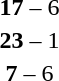<table style="text-align:center">
<tr>
<th width=200></th>
<th width=100></th>
<th width=200></th>
</tr>
<tr>
<td align=right><strong></strong></td>
<td><strong>17</strong> – 6</td>
<td align=left></td>
</tr>
<tr>
<td align=right><strong></strong></td>
<td><strong>23</strong> – 1</td>
<td align=left></td>
</tr>
<tr>
<td align=right><strong></strong></td>
<td><strong>7</strong> – 6</td>
<td align=left></td>
</tr>
</table>
